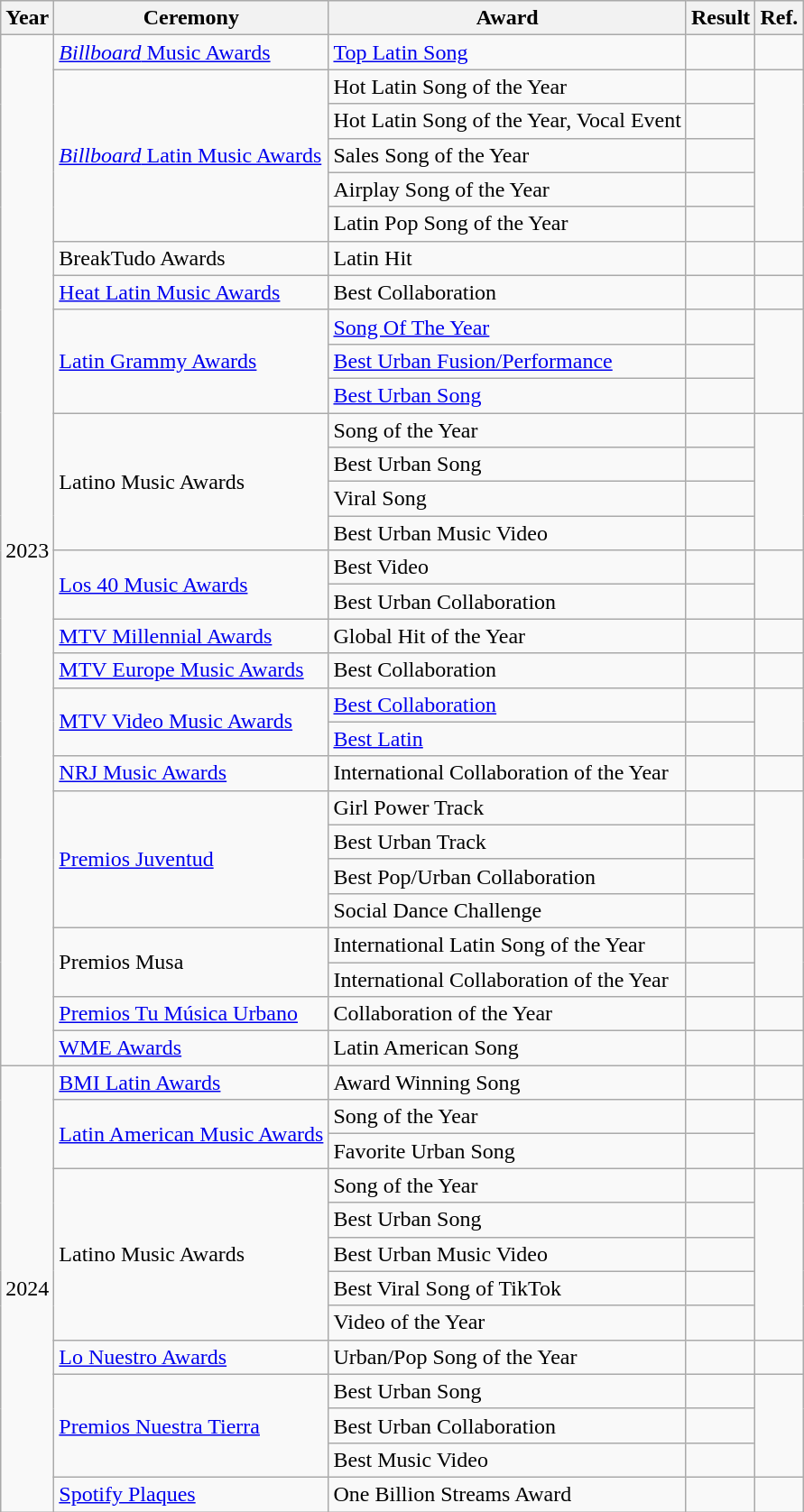<table class="wikitable plainrowheaders">
<tr>
<th scope="col">Year</th>
<th scope="col">Ceremony</th>
<th scope="col">Award</th>
<th scope="col">Result</th>
<th scope="col">Ref.</th>
</tr>
<tr>
<td rowspan="30">2023</td>
<td><a href='#'><em>Billboard</em> Music Awards</a></td>
<td><a href='#'>Top Latin Song</a></td>
<td></td>
<td></td>
</tr>
<tr>
<td rowspan="5" scope="row"><a href='#'><em>Billboard</em> Latin Music Awards</a></td>
<td>Hot Latin Song of the Year</td>
<td></td>
<td rowspan="5"></td>
</tr>
<tr>
<td>Hot Latin Song of the Year, Vocal Event</td>
<td></td>
</tr>
<tr>
<td>Sales Song of the Year</td>
<td></td>
</tr>
<tr>
<td>Airplay Song of the Year</td>
<td></td>
</tr>
<tr>
<td>Latin Pop Song of the Year</td>
<td></td>
</tr>
<tr>
<td>BreakTudo Awards</td>
<td>Latin Hit</td>
<td></td>
<td rowspan="1"></td>
</tr>
<tr>
<td rowspan="1" scope="row"><a href='#'>Heat Latin Music Awards</a></td>
<td>Best Collaboration</td>
<td></td>
<td rowspan="1"></td>
</tr>
<tr>
<td rowspan="3"><a href='#'>Latin Grammy Awards</a></td>
<td><a href='#'>Song Of The Year</a></td>
<td></td>
<td rowspan="3"></td>
</tr>
<tr>
<td><a href='#'>Best Urban Fusion/Performance</a></td>
<td></td>
</tr>
<tr>
<td><a href='#'>Best Urban Song</a></td>
<td></td>
</tr>
<tr>
<td rowspan="4" scope="row">Latino Music Awards</td>
<td>Song of the Year</td>
<td></td>
<td rowspan="4"></td>
</tr>
<tr>
<td>Best Urban Song</td>
<td></td>
</tr>
<tr>
<td>Viral Song</td>
<td></td>
</tr>
<tr>
<td>Best Urban Music Video</td>
<td></td>
</tr>
<tr>
<td rowspan="2" scope="row"><a href='#'>Los 40 Music Awards</a></td>
<td>Best Video</td>
<td></td>
<td rowspan="2"></td>
</tr>
<tr>
<td>Best Urban Collaboration</td>
<td></td>
</tr>
<tr>
<td rowspan="1" scope="row"><a href='#'>MTV Millennial Awards</a></td>
<td>Global Hit of the Year</td>
<td></td>
<td rowspan="1"></td>
</tr>
<tr>
<td rowspan="1"><a href='#'>MTV Europe Music Awards</a></td>
<td>Best Collaboration</td>
<td></td>
<td></td>
</tr>
<tr>
<td rowspan="2" scope="row"><a href='#'>MTV Video Music Awards</a></td>
<td><a href='#'>Best Collaboration</a></td>
<td></td>
<td rowspan="2"></td>
</tr>
<tr>
<td><a href='#'>Best Latin</a></td>
<td></td>
</tr>
<tr>
<td rowspan="1"><a href='#'>NRJ Music Awards</a></td>
<td>International Collaboration of the Year</td>
<td></td>
<td></td>
</tr>
<tr>
<td rowspan="4" scope="row"><a href='#'>Premios Juventud</a></td>
<td>Girl Power Track</td>
<td></td>
<td rowspan="4"></td>
</tr>
<tr>
<td>Best Urban Track</td>
<td></td>
</tr>
<tr>
<td>Best Pop/Urban Collaboration</td>
<td></td>
</tr>
<tr>
<td>Social Dance Challenge</td>
<td></td>
</tr>
<tr>
<td rowspan="2">Premios Musa</td>
<td>International Latin Song of the Year</td>
<td></td>
<td rowspan="2"></td>
</tr>
<tr>
<td>International Collaboration of the Year</td>
<td></td>
</tr>
<tr>
<td rowspan="1" scope="row"><a href='#'>Premios Tu Música Urbano</a></td>
<td>Collaboration of the Year</td>
<td></td>
<td rowspan="1"></td>
</tr>
<tr>
<td scope="row"><a href='#'>WME Awards</a></td>
<td>Latin American Song</td>
<td></td>
<td></td>
</tr>
<tr>
<td rowspan="13">2024</td>
<td><a href='#'>BMI Latin Awards</a></td>
<td>Award Winning Song</td>
<td></td>
<td rowspan="1"></td>
</tr>
<tr>
<td rowspan="2"><a href='#'>Latin American Music Awards</a></td>
<td>Song of the Year</td>
<td></td>
<td rowspan="2"></td>
</tr>
<tr>
<td>Favorite Urban Song</td>
<td></td>
</tr>
<tr>
<td rowspan="5">Latino Music Awards</td>
<td>Song of the Year</td>
<td></td>
<td rowspan="5"></td>
</tr>
<tr>
<td>Best Urban Song</td>
<td></td>
</tr>
<tr>
<td>Best Urban Music Video</td>
<td></td>
</tr>
<tr>
<td>Best Viral Song of TikTok</td>
<td></td>
</tr>
<tr>
<td>Video of the Year</td>
<td></td>
</tr>
<tr>
<td><a href='#'>Lo Nuestro Awards</a></td>
<td>Urban/Pop Song of the Year</td>
<td></td>
<td rowspan="1"></td>
</tr>
<tr>
<td rowspan="3"><a href='#'>Premios Nuestra Tierra</a></td>
<td>Best Urban Song</td>
<td></td>
<td rowspan="3"></td>
</tr>
<tr>
<td>Best Urban Collaboration</td>
<td></td>
</tr>
<tr>
<td>Best Music Video</td>
<td></td>
</tr>
<tr>
<td><a href='#'>Spotify Plaques</a></td>
<td>One Billion Streams Award</td>
<td></td>
<td style="text-align:center;"></td>
</tr>
</table>
